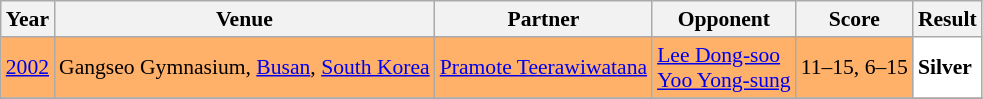<table class="sortable wikitable" style="font-size: 90%;">
<tr>
<th>Year</th>
<th>Venue</th>
<th>Partner</th>
<th>Opponent</th>
<th>Score</th>
<th>Result</th>
</tr>
<tr style="background:#FFB069">
<td align="center"><a href='#'>2002</a></td>
<td align="left">Gangseo Gymnasium, <a href='#'>Busan</a>, <a href='#'>South Korea</a></td>
<td align="left"> <a href='#'>Pramote Teerawiwatana</a></td>
<td align="left"> <a href='#'>Lee Dong-soo</a> <br>  <a href='#'>Yoo Yong-sung</a></td>
<td align="left">11–15, 6–15</td>
<td style="text-align:left; background:white"> <strong>Silver</strong></td>
</tr>
<tr>
</tr>
</table>
